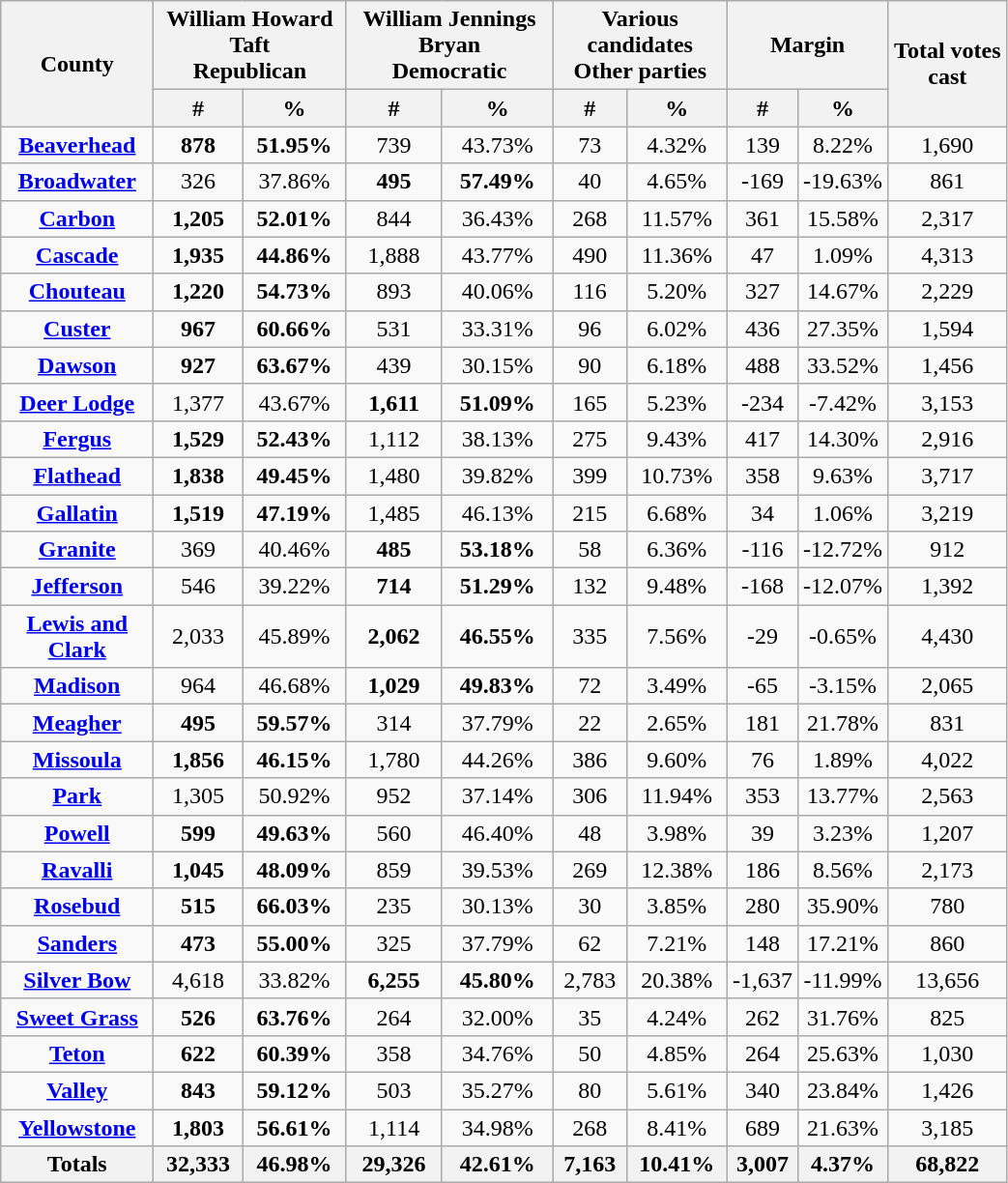<table width="55%"  class="wikitable sortable" style="text-align:center">
<tr>
<th colspan="1" rowspan="2">County</th>
<th style="text-align:center;" colspan="2">William Howard Taft<br>Republican</th>
<th style="text-align:center;" colspan="2">William Jennings Bryan<br>Democratic</th>
<th style="text-align:center;" colspan="2">Various candidates<br>Other parties</th>
<th style="text-align:center;" colspan="2">Margin</th>
<th colspan="1" rowspan="2" style="text-align:center;">Total votes cast</th>
</tr>
<tr>
<th style="text-align:center;" data-sort-type="number">#</th>
<th style="text-align:center;" data-sort-type="number">%</th>
<th style="text-align:center;" data-sort-type="number">#</th>
<th style="text-align:center;" data-sort-type="number">%</th>
<th style="text-align:center;" data-sort-type="number">#</th>
<th style="text-align:center;" data-sort-type="number">%</th>
<th style="text-align:center;" data-sort-type="number">#</th>
<th style="text-align:center;" data-sort-type="number">%</th>
</tr>
<tr style="text-align:center;">
<td><strong><a href='#'>Beaverhead</a></strong></td>
<td><strong>878</strong></td>
<td><strong>51.95%</strong></td>
<td>739</td>
<td>43.73%</td>
<td>73</td>
<td>4.32%</td>
<td>139</td>
<td>8.22%</td>
<td>1,690</td>
</tr>
<tr style="text-align:center;">
<td><strong><a href='#'>Broadwater</a></strong></td>
<td>326</td>
<td>37.86%</td>
<td><strong>495</strong></td>
<td><strong>57.49%</strong></td>
<td>40</td>
<td>4.65%</td>
<td>-169</td>
<td>-19.63%</td>
<td>861</td>
</tr>
<tr style="text-align:center;">
<td><strong><a href='#'>Carbon</a></strong></td>
<td><strong>1,205</strong></td>
<td><strong>52.01%</strong></td>
<td>844</td>
<td>36.43%</td>
<td>268</td>
<td>11.57%</td>
<td>361</td>
<td>15.58%</td>
<td>2,317</td>
</tr>
<tr style="text-align:center;">
<td><strong><a href='#'>Cascade</a></strong></td>
<td><strong>1,935</strong></td>
<td><strong>44.86%</strong></td>
<td>1,888</td>
<td>43.77%</td>
<td>490</td>
<td>11.36%</td>
<td>47</td>
<td>1.09%</td>
<td>4,313</td>
</tr>
<tr style="text-align:center;">
<td><strong><a href='#'>Chouteau</a></strong></td>
<td><strong>1,220</strong></td>
<td><strong>54.73%</strong></td>
<td>893</td>
<td>40.06%</td>
<td>116</td>
<td>5.20%</td>
<td>327</td>
<td>14.67%</td>
<td>2,229</td>
</tr>
<tr style="text-align:center;">
<td><strong><a href='#'>Custer</a></strong></td>
<td><strong>967</strong></td>
<td><strong>60.66%</strong></td>
<td>531</td>
<td>33.31%</td>
<td>96</td>
<td>6.02%</td>
<td>436</td>
<td>27.35%</td>
<td>1,594</td>
</tr>
<tr style="text-align:center;">
<td><strong><a href='#'>Dawson</a></strong></td>
<td><strong>927</strong></td>
<td><strong>63.67%</strong></td>
<td>439</td>
<td>30.15%</td>
<td>90</td>
<td>6.18%</td>
<td>488</td>
<td>33.52%</td>
<td>1,456</td>
</tr>
<tr style="text-align:center;">
<td><strong><a href='#'>Deer Lodge</a></strong></td>
<td>1,377</td>
<td>43.67%</td>
<td><strong>1,611</strong></td>
<td><strong>51.09%</strong></td>
<td>165</td>
<td>5.23%</td>
<td>-234</td>
<td>-7.42%</td>
<td>3,153</td>
</tr>
<tr style="text-align:center;">
<td><strong><a href='#'>Fergus</a></strong></td>
<td><strong>1,529</strong></td>
<td><strong>52.43%</strong></td>
<td>1,112</td>
<td>38.13%</td>
<td>275</td>
<td>9.43%</td>
<td>417</td>
<td>14.30%</td>
<td>2,916</td>
</tr>
<tr style="text-align:center;">
<td><strong><a href='#'>Flathead</a></strong></td>
<td><strong>1,838</strong></td>
<td><strong>49.45%</strong></td>
<td>1,480</td>
<td>39.82%</td>
<td>399</td>
<td>10.73%</td>
<td>358</td>
<td>9.63%</td>
<td>3,717</td>
</tr>
<tr style="text-align:center;">
<td><strong><a href='#'>Gallatin</a></strong></td>
<td><strong>1,519</strong></td>
<td><strong>47.19%</strong></td>
<td>1,485</td>
<td>46.13%</td>
<td>215</td>
<td>6.68%</td>
<td>34</td>
<td>1.06%</td>
<td>3,219</td>
</tr>
<tr style="text-align:center;">
<td><strong><a href='#'>Granite</a></strong></td>
<td>369</td>
<td>40.46%</td>
<td><strong>485</strong></td>
<td><strong>53.18%</strong></td>
<td>58</td>
<td>6.36%</td>
<td>-116</td>
<td>-12.72%</td>
<td>912</td>
</tr>
<tr style="text-align:center;">
<td><strong><a href='#'>Jefferson</a></strong></td>
<td>546</td>
<td>39.22%</td>
<td><strong>714</strong></td>
<td><strong>51.29%</strong></td>
<td>132</td>
<td>9.48%</td>
<td>-168</td>
<td>-12.07%</td>
<td>1,392</td>
</tr>
<tr style="text-align:center;">
<td><strong><a href='#'>Lewis and Clark</a></strong></td>
<td>2,033</td>
<td>45.89%</td>
<td><strong>2,062</strong></td>
<td><strong>46.55%</strong></td>
<td>335</td>
<td>7.56%</td>
<td>-29</td>
<td>-0.65%</td>
<td>4,430</td>
</tr>
<tr style="text-align:center;">
<td><strong><a href='#'>Madison</a></strong></td>
<td>964</td>
<td>46.68%</td>
<td><strong>1,029</strong></td>
<td><strong>49.83%</strong></td>
<td>72</td>
<td>3.49%</td>
<td>-65</td>
<td>-3.15%</td>
<td>2,065</td>
</tr>
<tr style="text-align:center;">
<td><strong><a href='#'>Meagher</a></strong></td>
<td><strong>495</strong></td>
<td><strong>59.57%</strong></td>
<td>314</td>
<td>37.79%</td>
<td>22</td>
<td>2.65%</td>
<td>181</td>
<td>21.78%</td>
<td>831</td>
</tr>
<tr style="text-align:center;">
<td><strong><a href='#'>Missoula</a></strong></td>
<td><strong>1,856</strong></td>
<td><strong>46.15%</strong></td>
<td>1,780</td>
<td>44.26%</td>
<td>386</td>
<td>9.60%</td>
<td>76</td>
<td>1.89%</td>
<td>4,022</td>
</tr>
<tr style="text-align:center;">
<td><strong><a href='#'>Park</a></strong></td>
<td>1,305</td>
<td>50.92%</td>
<td>952</td>
<td>37.14%</td>
<td>306</td>
<td>11.94%</td>
<td>353</td>
<td>13.77%</td>
<td>2,563</td>
</tr>
<tr style="text-align:center;">
<td><strong><a href='#'>Powell</a></strong></td>
<td><strong>599</strong></td>
<td><strong>49.63%</strong></td>
<td>560</td>
<td>46.40%</td>
<td>48</td>
<td>3.98%</td>
<td>39</td>
<td>3.23%</td>
<td>1,207</td>
</tr>
<tr style="text-align:center;">
<td><strong><a href='#'>Ravalli</a></strong></td>
<td><strong>1,045</strong></td>
<td><strong>48.09%</strong></td>
<td>859</td>
<td>39.53%</td>
<td>269</td>
<td>12.38%</td>
<td>186</td>
<td>8.56%</td>
<td>2,173</td>
</tr>
<tr style="text-align:center;">
<td><strong><a href='#'>Rosebud</a></strong></td>
<td><strong>515</strong></td>
<td><strong>66.03%</strong></td>
<td>235</td>
<td>30.13%</td>
<td>30</td>
<td>3.85%</td>
<td>280</td>
<td>35.90%</td>
<td>780</td>
</tr>
<tr style="text-align:center;">
<td><strong><a href='#'>Sanders</a></strong></td>
<td><strong>473</strong></td>
<td><strong>55.00%</strong></td>
<td>325</td>
<td>37.79%</td>
<td>62</td>
<td>7.21%</td>
<td>148</td>
<td>17.21%</td>
<td>860</td>
</tr>
<tr style="text-align:center;">
<td><strong><a href='#'>Silver Bow</a></strong></td>
<td>4,618</td>
<td>33.82%</td>
<td><strong>6,255</strong></td>
<td><strong>45.80%</strong></td>
<td>2,783</td>
<td>20.38%</td>
<td>-1,637</td>
<td>-11.99%</td>
<td>13,656</td>
</tr>
<tr style="text-align:center;">
<td><strong><a href='#'>Sweet Grass</a></strong></td>
<td><strong>526</strong></td>
<td><strong>63.76%</strong></td>
<td>264</td>
<td>32.00%</td>
<td>35</td>
<td>4.24%</td>
<td>262</td>
<td>31.76%</td>
<td>825</td>
</tr>
<tr style="text-align:center;">
<td><strong><a href='#'>Teton</a></strong></td>
<td><strong>622</strong></td>
<td><strong>60.39%</strong></td>
<td>358</td>
<td>34.76%</td>
<td>50</td>
<td>4.85%</td>
<td>264</td>
<td>25.63%</td>
<td>1,030</td>
</tr>
<tr style="text-align:center;">
<td><strong><a href='#'>Valley</a></strong></td>
<td><strong>843</strong></td>
<td><strong>59.12%</strong></td>
<td>503</td>
<td>35.27%</td>
<td>80</td>
<td>5.61%</td>
<td>340</td>
<td>23.84%</td>
<td>1,426</td>
</tr>
<tr style="text-align:center;">
<td><strong><a href='#'>Yellowstone</a></strong></td>
<td><strong>1,803</strong></td>
<td><strong>56.61%</strong></td>
<td>1,114</td>
<td>34.98%</td>
<td>268</td>
<td>8.41%</td>
<td>689</td>
<td>21.63%</td>
<td>3,185</td>
</tr>
<tr style="text-align:center;">
<th>Totals</th>
<th>32,333</th>
<th>46.98%</th>
<th>29,326</th>
<th>42.61%</th>
<th>7,163</th>
<th>10.41%</th>
<th>3,007</th>
<th>4.37%</th>
<th>68,822</th>
</tr>
</table>
